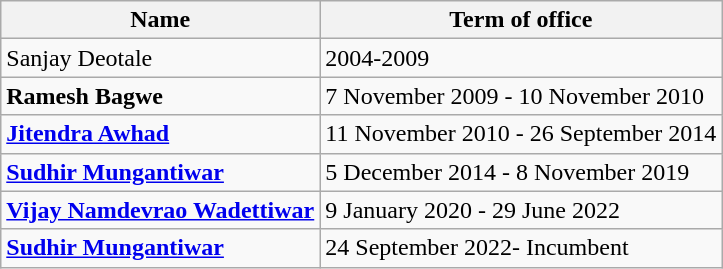<table class="wikitable">
<tr>
<th>Name</th>
<th>Term of office</th>
</tr>
<tr>
<td>Sanjay Deotale</td>
<td>2004-2009</td>
</tr>
<tr>
<td><strong>Ramesh Bagwe</strong></td>
<td>7 November 2009 - 	10 November 2010</td>
</tr>
<tr>
<td><strong><a href='#'>Jitendra Awhad</a></strong></td>
<td>11 November 2010 - 	26 September 2014</td>
</tr>
<tr>
<td><strong><a href='#'>Sudhir Mungantiwar</a></strong></td>
<td>5 December 2014 - 8 November 2019</td>
</tr>
<tr>
<td><strong><a href='#'>Vijay Namdevrao Wadettiwar</a></strong></td>
<td>9 January 2020 - 29 June 2022</td>
</tr>
<tr>
<td><strong><a href='#'>Sudhir Mungantiwar</a></strong></td>
<td>24 September 2022- Incumbent</td>
</tr>
</table>
